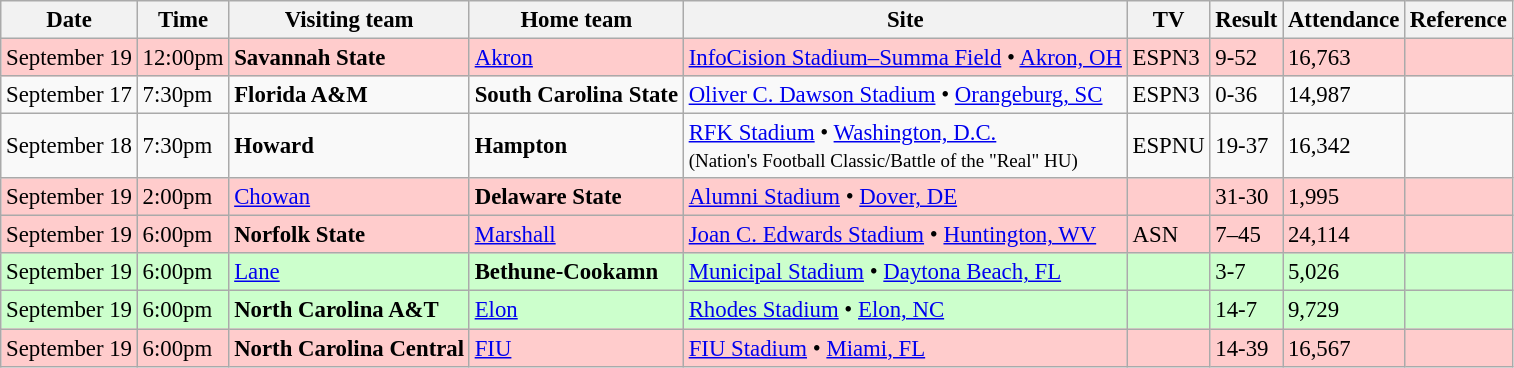<table class="wikitable" style="font-size:95%;">
<tr>
<th>Date</th>
<th>Time</th>
<th>Visiting team</th>
<th>Home team</th>
<th>Site</th>
<th>TV</th>
<th>Result</th>
<th>Attendance</th>
<th class="unsortable">Reference</th>
</tr>
<tr bgcolor=#ffcccc>
<td>September 19</td>
<td>12:00pm</td>
<td><strong>Savannah State</strong></td>
<td><a href='#'>Akron</a></td>
<td><a href='#'>InfoCision Stadium–Summa Field</a> • <a href='#'>Akron, OH</a></td>
<td>ESPN3</td>
<td>9-52</td>
<td>16,763</td>
<td></td>
</tr>
<tr bgcolor=>
<td>September 17</td>
<td>7:30pm</td>
<td><strong>Florida A&M</strong></td>
<td><strong>South Carolina State</strong></td>
<td><a href='#'>Oliver C. Dawson Stadium</a> • <a href='#'>Orangeburg, SC</a></td>
<td>ESPN3</td>
<td>0-36</td>
<td>14,987</td>
<td></td>
</tr>
<tr bgcolor=>
<td>September 18</td>
<td>7:30pm</td>
<td><strong>Howard</strong></td>
<td><strong>Hampton</strong></td>
<td><a href='#'>RFK Stadium</a> • <a href='#'>Washington, D.C.</a><br><small>(Nation's Football Classic/Battle of the "Real" HU)</small></td>
<td>ESPNU</td>
<td>19-37</td>
<td>16,342</td>
<td></td>
</tr>
<tr bgcolor=#ffcccc>
<td>September 19</td>
<td>2:00pm</td>
<td><a href='#'>Chowan</a></td>
<td><strong>Delaware State</strong></td>
<td><a href='#'>Alumni Stadium</a> • <a href='#'>Dover, DE</a></td>
<td></td>
<td>31-30</td>
<td>1,995</td>
<td></td>
</tr>
<tr bgcolor=#ffcccc>
<td>September 19</td>
<td>6:00pm</td>
<td><strong>Norfolk State</strong></td>
<td><a href='#'>Marshall</a></td>
<td><a href='#'>Joan C. Edwards Stadium</a> • <a href='#'>Huntington, WV</a></td>
<td>ASN</td>
<td>7–45</td>
<td>24,114</td>
<td></td>
</tr>
<tr bgcolor=#ccffcc>
<td>September 19</td>
<td>6:00pm</td>
<td><a href='#'>Lane</a></td>
<td><strong>Bethune-Cookamn</strong></td>
<td><a href='#'>Municipal Stadium</a> • <a href='#'>Daytona Beach, FL</a></td>
<td></td>
<td>3-7</td>
<td>5,026</td>
<td></td>
</tr>
<tr bgcolor=#ccffcc>
<td>September 19</td>
<td>6:00pm</td>
<td><strong>North Carolina A&T</strong></td>
<td><a href='#'>Elon</a></td>
<td><a href='#'>Rhodes Stadium</a> • <a href='#'>Elon, NC</a></td>
<td></td>
<td>14-7</td>
<td>9,729</td>
<td></td>
</tr>
<tr bgcolor=#ffcccc>
<td>September 19</td>
<td>6:00pm</td>
<td><strong>North Carolina Central</strong></td>
<td><a href='#'>FIU</a></td>
<td><a href='#'>FIU Stadium</a> • <a href='#'>Miami, FL</a></td>
<td></td>
<td>14-39</td>
<td>16,567</td>
<td></td>
</tr>
</table>
